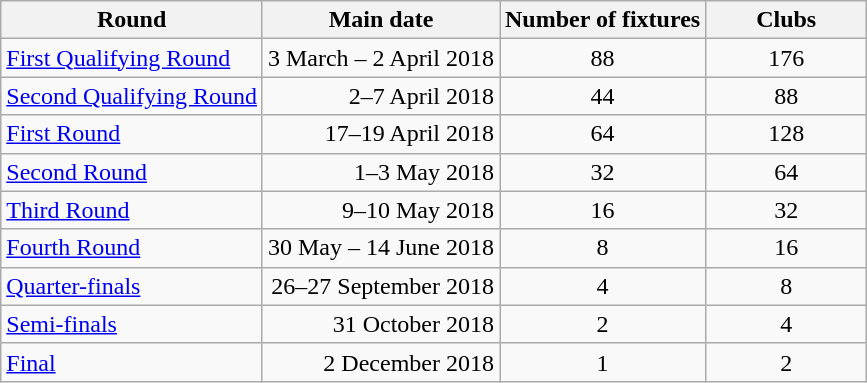<table class="wikitable" style="text-align:center">
<tr>
<th>Round</th>
<th>Main date</th>
<th>Number of fixtures</th>
<th width=100>Clubs</th>
</tr>
<tr>
<td align=left><a href='#'>First Qualifying Round</a></td>
<td align=right>3 March – 2 April 2018</td>
<td>88</td>
<td>176</td>
</tr>
<tr>
<td align=left><a href='#'>Second Qualifying Round</a></td>
<td align=right>2–7 April 2018</td>
<td>44</td>
<td>88</td>
</tr>
<tr>
<td align=left><a href='#'>First Round</a></td>
<td align=right>17–19 April 2018</td>
<td>64</td>
<td>128</td>
</tr>
<tr>
<td align=left><a href='#'>Second Round</a></td>
<td align=right>1–3 May 2018</td>
<td>32</td>
<td>64</td>
</tr>
<tr>
<td align=left><a href='#'>Third Round</a></td>
<td align=right>9–10 May 2018</td>
<td>16</td>
<td>32</td>
</tr>
<tr>
<td align=left><a href='#'>Fourth Round</a></td>
<td align=right>30 May – 14 June 2018</td>
<td>8</td>
<td>16</td>
</tr>
<tr>
<td align=left><a href='#'>Quarter-finals</a></td>
<td align=right>26–27 September 2018</td>
<td>4</td>
<td>8</td>
</tr>
<tr>
<td align=left><a href='#'>Semi-finals</a></td>
<td align=right>31 October 2018</td>
<td>2</td>
<td>4</td>
</tr>
<tr>
<td align=left><a href='#'>Final</a></td>
<td align=right>2 December 2018</td>
<td>1</td>
<td>2</td>
</tr>
</table>
